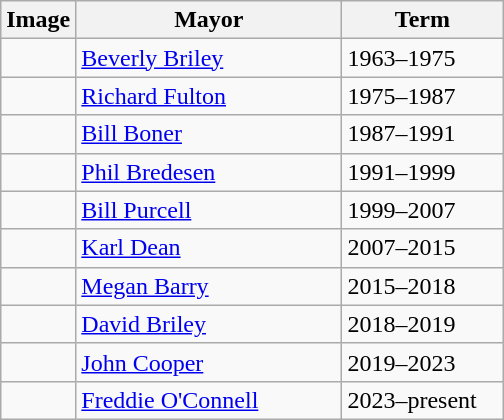<table class="wikitable">
<tr>
<th>Image</th>
<th>Mayor</th>
<th>Term</th>
</tr>
<tr>
<td></td>
<td width="170"><a href='#'>Beverly Briley</a></td>
<td width="100">1963–1975</td>
</tr>
<tr>
<td></td>
<td><a href='#'>Richard Fulton</a></td>
<td>1975–1987</td>
</tr>
<tr>
<td></td>
<td><a href='#'>Bill Boner</a></td>
<td>1987–1991</td>
</tr>
<tr>
<td></td>
<td><a href='#'>Phil Bredesen</a></td>
<td>1991–1999</td>
</tr>
<tr>
<td></td>
<td><a href='#'>Bill Purcell</a></td>
<td>1999–2007</td>
</tr>
<tr>
<td></td>
<td><a href='#'>Karl Dean</a></td>
<td>2007–2015</td>
</tr>
<tr>
<td></td>
<td><a href='#'>Megan Barry</a></td>
<td>2015–2018</td>
</tr>
<tr>
<td></td>
<td><a href='#'>David Briley</a></td>
<td>2018–2019</td>
</tr>
<tr>
<td></td>
<td><a href='#'>John Cooper</a></td>
<td>2019–2023</td>
</tr>
<tr>
<td></td>
<td><a href='#'>Freddie O'Connell</a></td>
<td>2023–present</td>
</tr>
</table>
